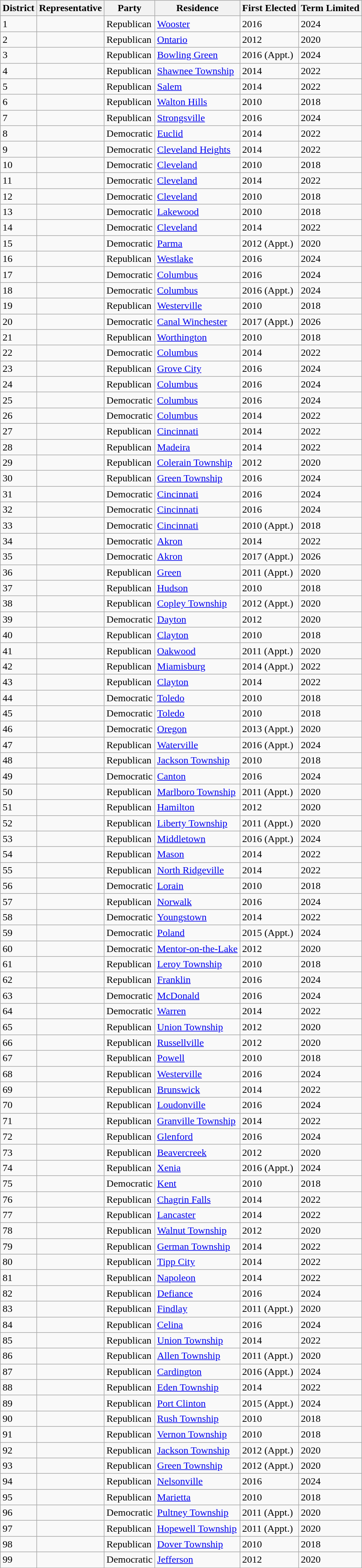<table class="wikitable sortable">
<tr>
<th>District</th>
<th>Representative</th>
<th>Party</th>
<th>Residence</th>
<th>First Elected</th>
<th>Term Limited</th>
</tr>
<tr>
<td>1</td>
<td></td>
<td>Republican</td>
<td><a href='#'>Wooster</a></td>
<td>2016</td>
<td>2024</td>
</tr>
<tr>
<td>2</td>
<td></td>
<td>Republican</td>
<td><a href='#'>Ontario</a></td>
<td>2012</td>
<td>2020</td>
</tr>
<tr>
<td>3</td>
<td></td>
<td>Republican</td>
<td><a href='#'>Bowling Green</a></td>
<td>2016 (Appt.)</td>
<td>2024</td>
</tr>
<tr>
<td>4</td>
<td></td>
<td>Republican</td>
<td><a href='#'>Shawnee Township</a></td>
<td>2014</td>
<td>2022</td>
</tr>
<tr>
<td>5</td>
<td></td>
<td>Republican</td>
<td><a href='#'>Salem</a></td>
<td>2014</td>
<td>2022</td>
</tr>
<tr>
<td>6</td>
<td></td>
<td>Republican</td>
<td><a href='#'>Walton Hills</a></td>
<td>2010</td>
<td>2018</td>
</tr>
<tr>
<td>7</td>
<td></td>
<td>Republican</td>
<td><a href='#'>Strongsville</a></td>
<td>2016</td>
<td>2024</td>
</tr>
<tr>
<td>8</td>
<td></td>
<td>Democratic</td>
<td><a href='#'>Euclid</a></td>
<td>2014</td>
<td>2022</td>
</tr>
<tr>
<td>9</td>
<td></td>
<td>Democratic</td>
<td><a href='#'>Cleveland Heights</a></td>
<td>2014</td>
<td>2022</td>
</tr>
<tr>
<td>10</td>
<td></td>
<td>Democratic</td>
<td><a href='#'>Cleveland</a></td>
<td>2010</td>
<td>2018</td>
</tr>
<tr>
<td>11</td>
<td></td>
<td>Democratic</td>
<td><a href='#'>Cleveland</a></td>
<td>2014</td>
<td>2022</td>
</tr>
<tr>
<td>12</td>
<td></td>
<td>Democratic</td>
<td><a href='#'>Cleveland</a></td>
<td>2010</td>
<td>2018</td>
</tr>
<tr>
<td>13</td>
<td></td>
<td>Democratic</td>
<td><a href='#'>Lakewood</a></td>
<td>2010</td>
<td>2018</td>
</tr>
<tr>
<td>14</td>
<td></td>
<td>Democratic</td>
<td><a href='#'>Cleveland</a></td>
<td>2014</td>
<td>2022</td>
</tr>
<tr>
<td>15</td>
<td></td>
<td>Democratic</td>
<td><a href='#'>Parma</a></td>
<td>2012 (Appt.)</td>
<td>2020</td>
</tr>
<tr>
<td>16</td>
<td></td>
<td>Republican</td>
<td><a href='#'>Westlake</a></td>
<td>2016</td>
<td>2024</td>
</tr>
<tr>
<td>17</td>
<td></td>
<td>Democratic</td>
<td><a href='#'>Columbus</a></td>
<td>2016</td>
<td>2024</td>
</tr>
<tr>
<td>18</td>
<td></td>
<td>Democratic</td>
<td><a href='#'>Columbus</a></td>
<td>2016 (Appt.)</td>
<td>2024</td>
</tr>
<tr>
<td>19</td>
<td></td>
<td>Republican</td>
<td><a href='#'>Westerville</a></td>
<td>2010</td>
<td>2018</td>
</tr>
<tr>
<td>20</td>
<td></td>
<td>Democratic</td>
<td><a href='#'>Canal Winchester</a></td>
<td>2017 (Appt.)</td>
<td>2026</td>
</tr>
<tr>
<td>21</td>
<td></td>
<td>Republican</td>
<td><a href='#'>Worthington</a></td>
<td>2010</td>
<td>2018</td>
</tr>
<tr>
<td>22</td>
<td></td>
<td>Democratic</td>
<td><a href='#'>Columbus</a></td>
<td>2014</td>
<td>2022</td>
</tr>
<tr>
<td>23</td>
<td></td>
<td>Republican</td>
<td><a href='#'>Grove City</a></td>
<td>2016</td>
<td>2024</td>
</tr>
<tr>
<td>24</td>
<td></td>
<td>Republican</td>
<td><a href='#'>Columbus</a></td>
<td>2016</td>
<td>2024</td>
</tr>
<tr>
<td>25</td>
<td></td>
<td>Democratic</td>
<td><a href='#'>Columbus</a></td>
<td>2016</td>
<td>2024</td>
</tr>
<tr>
<td>26</td>
<td></td>
<td>Democratic</td>
<td><a href='#'>Columbus</a></td>
<td>2014</td>
<td>2022</td>
</tr>
<tr>
<td>27</td>
<td></td>
<td>Republican</td>
<td><a href='#'>Cincinnati</a></td>
<td>2014</td>
<td>2022</td>
</tr>
<tr>
<td>28</td>
<td></td>
<td>Republican</td>
<td><a href='#'>Madeira</a></td>
<td>2014</td>
<td>2022</td>
</tr>
<tr>
<td>29</td>
<td></td>
<td>Republican</td>
<td><a href='#'>Colerain Township</a></td>
<td>2012</td>
<td>2020</td>
</tr>
<tr>
<td>30</td>
<td></td>
<td>Republican</td>
<td><a href='#'>Green Township</a></td>
<td>2016</td>
<td>2024</td>
</tr>
<tr>
<td>31</td>
<td></td>
<td>Democratic</td>
<td><a href='#'>Cincinnati</a></td>
<td>2016</td>
<td>2024</td>
</tr>
<tr>
<td>32</td>
<td></td>
<td>Democratic</td>
<td><a href='#'>Cincinnati</a></td>
<td>2016</td>
<td>2024</td>
</tr>
<tr>
<td>33</td>
<td></td>
<td>Democratic</td>
<td><a href='#'>Cincinnati</a></td>
<td>2010 (Appt.)</td>
<td>2018</td>
</tr>
<tr>
<td>34</td>
<td></td>
<td>Democratic</td>
<td><a href='#'>Akron</a></td>
<td>2014</td>
<td>2022</td>
</tr>
<tr>
<td>35</td>
<td></td>
<td>Democratic</td>
<td><a href='#'>Akron</a></td>
<td>2017 (Appt.)</td>
<td>2026</td>
</tr>
<tr>
<td>36</td>
<td></td>
<td>Republican</td>
<td><a href='#'>Green</a></td>
<td>2011 (Appt.)</td>
<td>2020</td>
</tr>
<tr>
<td>37</td>
<td></td>
<td>Republican</td>
<td><a href='#'>Hudson</a></td>
<td>2010</td>
<td>2018</td>
</tr>
<tr>
<td>38</td>
<td></td>
<td>Republican</td>
<td><a href='#'>Copley Township</a></td>
<td>2012 (Appt.)</td>
<td>2020</td>
</tr>
<tr>
<td>39</td>
<td></td>
<td>Democratic</td>
<td><a href='#'>Dayton</a></td>
<td>2012</td>
<td>2020</td>
</tr>
<tr>
<td>40</td>
<td></td>
<td>Republican</td>
<td><a href='#'>Clayton</a></td>
<td>2010</td>
<td>2018</td>
</tr>
<tr>
<td>41</td>
<td></td>
<td>Republican</td>
<td><a href='#'>Oakwood</a></td>
<td>2011 (Appt.)</td>
<td>2020</td>
</tr>
<tr>
<td>42</td>
<td></td>
<td>Republican</td>
<td><a href='#'>Miamisburg</a></td>
<td>2014 (Appt.)</td>
<td>2022</td>
</tr>
<tr>
<td>43</td>
<td></td>
<td>Republican</td>
<td><a href='#'>Clayton</a></td>
<td>2014</td>
<td>2022</td>
</tr>
<tr>
<td>44</td>
<td></td>
<td>Democratic</td>
<td><a href='#'>Toledo</a></td>
<td>2010</td>
<td>2018</td>
</tr>
<tr>
<td>45</td>
<td></td>
<td>Democratic</td>
<td><a href='#'>Toledo</a></td>
<td>2010</td>
<td>2018</td>
</tr>
<tr>
<td>46</td>
<td></td>
<td>Democratic</td>
<td><a href='#'>Oregon</a></td>
<td>2013 (Appt.)</td>
<td>2020</td>
</tr>
<tr>
<td>47</td>
<td></td>
<td>Republican</td>
<td><a href='#'>Waterville</a></td>
<td>2016 (Appt.)</td>
<td>2024</td>
</tr>
<tr>
<td>48</td>
<td></td>
<td>Republican</td>
<td><a href='#'>Jackson Township</a></td>
<td>2010</td>
<td>2018</td>
</tr>
<tr>
<td>49</td>
<td></td>
<td>Democratic</td>
<td><a href='#'>Canton</a></td>
<td>2016</td>
<td>2024</td>
</tr>
<tr>
<td>50</td>
<td></td>
<td>Republican</td>
<td><a href='#'>Marlboro Township</a></td>
<td>2011 (Appt.)</td>
<td>2020</td>
</tr>
<tr>
<td>51</td>
<td></td>
<td>Republican</td>
<td><a href='#'>Hamilton</a></td>
<td>2012</td>
<td>2020</td>
</tr>
<tr>
<td>52</td>
<td></td>
<td>Republican</td>
<td><a href='#'>Liberty Township</a></td>
<td>2011 (Appt.)</td>
<td>2020</td>
</tr>
<tr>
<td>53</td>
<td></td>
<td>Republican</td>
<td><a href='#'>Middletown</a></td>
<td>2016 (Appt.)</td>
<td>2024</td>
</tr>
<tr>
<td>54</td>
<td></td>
<td>Republican</td>
<td><a href='#'>Mason</a></td>
<td>2014</td>
<td>2022</td>
</tr>
<tr>
<td>55</td>
<td></td>
<td>Republican</td>
<td><a href='#'>North Ridgeville</a></td>
<td>2014</td>
<td>2022</td>
</tr>
<tr>
<td>56</td>
<td></td>
<td>Democratic</td>
<td><a href='#'>Lorain</a></td>
<td>2010</td>
<td>2018</td>
</tr>
<tr>
<td>57</td>
<td></td>
<td>Republican</td>
<td><a href='#'>Norwalk</a></td>
<td>2016</td>
<td>2024</td>
</tr>
<tr>
<td>58</td>
<td></td>
<td>Democratic</td>
<td><a href='#'>Youngstown</a></td>
<td>2014</td>
<td>2022</td>
</tr>
<tr>
<td>59</td>
<td></td>
<td>Democratic</td>
<td><a href='#'>Poland</a></td>
<td>2015 (Appt.)</td>
<td>2024</td>
</tr>
<tr>
<td>60</td>
<td></td>
<td>Democratic</td>
<td><a href='#'>Mentor-on-the-Lake</a></td>
<td>2012</td>
<td>2020</td>
</tr>
<tr>
<td>61</td>
<td></td>
<td>Republican</td>
<td><a href='#'>Leroy Township</a></td>
<td>2010</td>
<td>2018</td>
</tr>
<tr>
<td>62</td>
<td></td>
<td>Republican</td>
<td><a href='#'>Franklin</a></td>
<td>2016</td>
<td>2024</td>
</tr>
<tr>
<td>63</td>
<td></td>
<td>Democratic</td>
<td><a href='#'>McDonald</a></td>
<td>2016</td>
<td>2024</td>
</tr>
<tr>
<td>64</td>
<td></td>
<td>Democratic</td>
<td><a href='#'>Warren</a></td>
<td>2014</td>
<td>2022</td>
</tr>
<tr>
<td>65</td>
<td></td>
<td>Republican</td>
<td><a href='#'>Union Township</a></td>
<td>2012</td>
<td>2020</td>
</tr>
<tr>
<td>66</td>
<td></td>
<td>Republican</td>
<td><a href='#'>Russellville</a></td>
<td>2012</td>
<td>2020</td>
</tr>
<tr>
<td>67</td>
<td></td>
<td>Republican</td>
<td><a href='#'>Powell</a></td>
<td>2010</td>
<td>2018</td>
</tr>
<tr>
<td>68</td>
<td></td>
<td>Republican</td>
<td><a href='#'>Westerville</a></td>
<td>2016</td>
<td>2024</td>
</tr>
<tr>
<td>69</td>
<td></td>
<td>Republican</td>
<td><a href='#'>Brunswick</a></td>
<td>2014</td>
<td>2022</td>
</tr>
<tr>
<td>70</td>
<td></td>
<td>Republican</td>
<td><a href='#'>Loudonville</a></td>
<td>2016</td>
<td>2024</td>
</tr>
<tr>
<td>71</td>
<td></td>
<td>Republican</td>
<td><a href='#'>Granville Township</a></td>
<td>2014</td>
<td>2022</td>
</tr>
<tr>
<td>72</td>
<td></td>
<td>Republican</td>
<td><a href='#'>Glenford</a></td>
<td>2016</td>
<td>2024</td>
</tr>
<tr>
<td>73</td>
<td></td>
<td>Republican</td>
<td><a href='#'>Beavercreek</a></td>
<td>2012</td>
<td>2020</td>
</tr>
<tr>
<td>74</td>
<td></td>
<td>Republican</td>
<td><a href='#'>Xenia</a></td>
<td>2016 (Appt.)</td>
<td>2024</td>
</tr>
<tr>
<td>75</td>
<td></td>
<td>Democratic</td>
<td><a href='#'>Kent</a></td>
<td>2010</td>
<td>2018</td>
</tr>
<tr>
<td>76</td>
<td></td>
<td>Republican</td>
<td><a href='#'>Chagrin Falls</a></td>
<td>2014</td>
<td>2022</td>
</tr>
<tr>
<td>77</td>
<td></td>
<td>Republican</td>
<td><a href='#'>Lancaster</a></td>
<td>2014</td>
<td>2022</td>
</tr>
<tr>
<td>78</td>
<td></td>
<td>Republican</td>
<td><a href='#'>Walnut Township</a></td>
<td>2012</td>
<td>2020</td>
</tr>
<tr>
<td>79</td>
<td></td>
<td>Republican</td>
<td><a href='#'>German Township</a></td>
<td>2014</td>
<td>2022</td>
</tr>
<tr>
<td>80</td>
<td></td>
<td>Republican</td>
<td><a href='#'>Tipp City</a></td>
<td>2014</td>
<td>2022</td>
</tr>
<tr>
<td>81</td>
<td></td>
<td>Republican</td>
<td><a href='#'>Napoleon</a></td>
<td>2014</td>
<td>2022</td>
</tr>
<tr>
<td>82</td>
<td></td>
<td>Republican</td>
<td><a href='#'>Defiance</a></td>
<td>2016</td>
<td>2024</td>
</tr>
<tr>
<td>83</td>
<td></td>
<td>Republican</td>
<td><a href='#'>Findlay</a></td>
<td>2011 (Appt.)</td>
<td>2020</td>
</tr>
<tr>
<td>84</td>
<td></td>
<td>Republican</td>
<td><a href='#'>Celina</a></td>
<td>2016</td>
<td>2024</td>
</tr>
<tr>
<td>85</td>
<td></td>
<td>Republican</td>
<td><a href='#'>Union Township</a></td>
<td>2014</td>
<td>2022</td>
</tr>
<tr>
<td>86</td>
<td></td>
<td>Republican</td>
<td><a href='#'>Allen Township</a></td>
<td>2011 (Appt.)</td>
<td>2020</td>
</tr>
<tr>
<td>87</td>
<td></td>
<td>Republican</td>
<td><a href='#'>Cardington</a></td>
<td>2016 (Appt.)</td>
<td>2024</td>
</tr>
<tr>
<td>88</td>
<td></td>
<td>Republican</td>
<td><a href='#'>Eden Township</a></td>
<td>2014</td>
<td>2022</td>
</tr>
<tr>
<td>89</td>
<td></td>
<td>Republican</td>
<td><a href='#'>Port Clinton</a></td>
<td>2015 (Appt.)</td>
<td>2024</td>
</tr>
<tr>
<td>90</td>
<td></td>
<td>Republican</td>
<td><a href='#'>Rush Township</a></td>
<td>2010</td>
<td>2018</td>
</tr>
<tr>
<td>91</td>
<td></td>
<td>Republican</td>
<td><a href='#'>Vernon Township</a></td>
<td>2010</td>
<td>2018</td>
</tr>
<tr>
<td>92</td>
<td></td>
<td>Republican</td>
<td><a href='#'>Jackson Township</a></td>
<td>2012 (Appt.)</td>
<td>2020</td>
</tr>
<tr>
<td>93</td>
<td></td>
<td>Republican</td>
<td><a href='#'>Green Township</a></td>
<td>2012 (Appt.)</td>
<td>2020</td>
</tr>
<tr>
<td>94</td>
<td></td>
<td>Republican</td>
<td><a href='#'>Nelsonville</a></td>
<td>2016</td>
<td>2024</td>
</tr>
<tr>
<td>95</td>
<td></td>
<td>Republican</td>
<td><a href='#'>Marietta</a></td>
<td>2010</td>
<td>2018</td>
</tr>
<tr>
<td>96</td>
<td></td>
<td>Democratic</td>
<td><a href='#'>Pultney Township</a></td>
<td>2011 (Appt.)</td>
<td>2020</td>
</tr>
<tr>
<td>97</td>
<td></td>
<td>Republican</td>
<td><a href='#'>Hopewell Township</a></td>
<td>2011 (Appt.)</td>
<td>2020</td>
</tr>
<tr>
<td>98</td>
<td></td>
<td>Republican</td>
<td><a href='#'>Dover Township</a></td>
<td>2010</td>
<td>2018</td>
</tr>
<tr>
<td>99</td>
<td></td>
<td>Democratic</td>
<td><a href='#'>Jefferson</a></td>
<td>2012</td>
<td>2020</td>
</tr>
</table>
